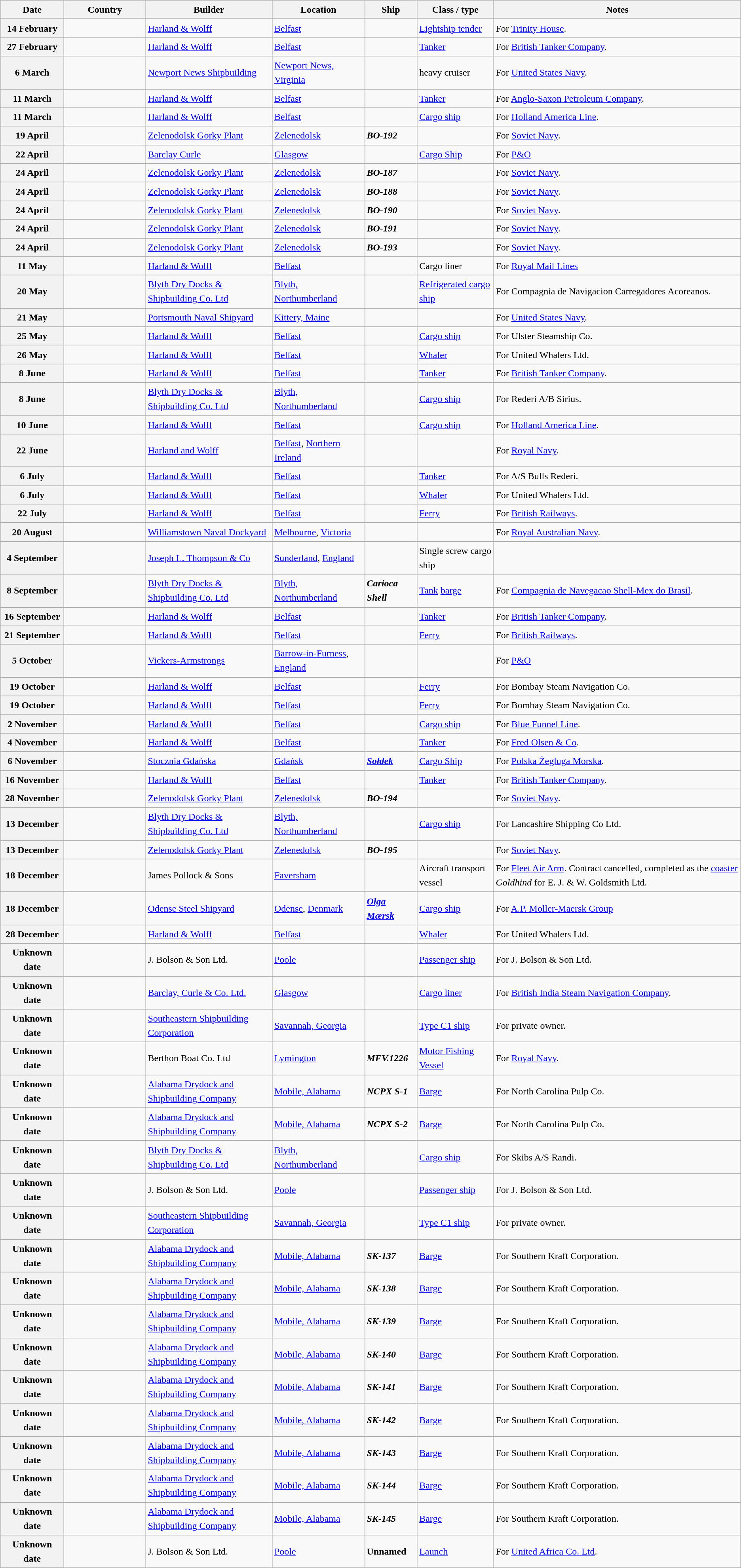<table class="wikitable sortable" style="font-size:1.00em; line-height:1.5em;">
<tr>
<th width="100">Date</th>
<th width="130">Country</th>
<th>Builder</th>
<th>Location</th>
<th>Ship</th>
<th>Class / type</th>
<th>Notes</th>
</tr>
<tr ---->
<th>14 February</th>
<td></td>
<td><a href='#'>Harland & Wolff</a></td>
<td><a href='#'>Belfast</a></td>
<td><strong></strong></td>
<td><a href='#'>Lightship tender</a></td>
<td>For <a href='#'>Trinity House</a>.</td>
</tr>
<tr ---->
<th>27 February</th>
<td></td>
<td><a href='#'>Harland & Wolff</a></td>
<td><a href='#'>Belfast</a></td>
<td><strong></strong></td>
<td><a href='#'>Tanker</a></td>
<td>For <a href='#'>British Tanker Company</a>.</td>
</tr>
<tr>
<th>6 March</th>
<td></td>
<td><a href='#'>Newport News Shipbuilding</a></td>
<td><a href='#'>Newport News, Virginia</a></td>
<td><strong></strong></td>
<td> heavy cruiser</td>
<td>For <a href='#'>United States Navy</a>.</td>
</tr>
<tr ---->
<th>11 March</th>
<td></td>
<td><a href='#'>Harland & Wolff</a></td>
<td><a href='#'>Belfast</a></td>
<td><strong></strong></td>
<td><a href='#'>Tanker</a></td>
<td>For <a href='#'>Anglo-Saxon Petroleum Company</a>.</td>
</tr>
<tr ---->
<th>11 March</th>
<td></td>
<td><a href='#'>Harland & Wolff</a></td>
<td><a href='#'>Belfast</a></td>
<td><strong></strong></td>
<td><a href='#'>Cargo ship</a></td>
<td>For <a href='#'>Holland America Line</a>.</td>
</tr>
<tr>
<th>19 April</th>
<td></td>
<td><a href='#'>Zelenodolsk Gorky Plant</a></td>
<td><a href='#'>Zelenedolsk</a></td>
<td><strong><em>BO-192</em></strong></td>
<td></td>
<td>For <a href='#'>Soviet Navy</a>.</td>
</tr>
<tr>
<th>22 April</th>
<td></td>
<td><a href='#'>Barclay Curle</a></td>
<td><a href='#'>Glasgow</a></td>
<td><strong></strong></td>
<td><a href='#'>Cargo Ship</a></td>
<td>For <a href='#'>P&O</a></td>
</tr>
<tr>
<th>24 April</th>
<td></td>
<td><a href='#'>Zelenodolsk Gorky Plant</a></td>
<td><a href='#'>Zelenedolsk</a></td>
<td><strong><em>BO-187</em></strong></td>
<td></td>
<td>For <a href='#'>Soviet Navy</a>.</td>
</tr>
<tr>
<th>24 April</th>
<td></td>
<td><a href='#'>Zelenodolsk Gorky Plant</a></td>
<td><a href='#'>Zelenedolsk</a></td>
<td><strong><em>BO-188</em></strong></td>
<td></td>
<td>For <a href='#'>Soviet Navy</a>.</td>
</tr>
<tr>
<th>24 April</th>
<td></td>
<td><a href='#'>Zelenodolsk Gorky Plant</a></td>
<td><a href='#'>Zelenedolsk</a></td>
<td><strong><em>BO-190</em></strong></td>
<td></td>
<td>For <a href='#'>Soviet Navy</a>.</td>
</tr>
<tr>
<th>24 April</th>
<td></td>
<td><a href='#'>Zelenodolsk Gorky Plant</a></td>
<td><a href='#'>Zelenedolsk</a></td>
<td><strong><em>BO-191</em></strong></td>
<td></td>
<td>For <a href='#'>Soviet Navy</a>.</td>
</tr>
<tr>
<th>24 April</th>
<td></td>
<td><a href='#'>Zelenodolsk Gorky Plant</a></td>
<td><a href='#'>Zelenedolsk</a></td>
<td><strong><em>BO-193</em></strong></td>
<td></td>
<td>For <a href='#'>Soviet Navy</a>.</td>
</tr>
<tr>
<th>11 May</th>
<td></td>
<td><a href='#'>Harland & Wolff</a></td>
<td><a href='#'>Belfast</a></td>
<td><strong></strong></td>
<td>Cargo liner</td>
<td>For <a href='#'>Royal Mail Lines</a></td>
</tr>
<tr ---->
<th>20 May</th>
<td></td>
<td><a href='#'>Blyth Dry Docks & Shipbuilding Co. Ltd</a></td>
<td><a href='#'>Blyth, Northumberland</a></td>
<td><strong></strong></td>
<td><a href='#'>Refrigerated cargo ship</a></td>
<td>For Compagnia de Navigacion Carregadores Acoreanos.</td>
</tr>
<tr>
<th>21 May</th>
<td></td>
<td><a href='#'>Portsmouth Naval Shipyard</a></td>
<td><a href='#'>Kittery, Maine</a></td>
<td><strong></strong></td>
<td></td>
<td>For <a href='#'>United States Navy</a>.</td>
</tr>
<tr ---->
<th>25 May</th>
<td></td>
<td><a href='#'>Harland & Wolff</a></td>
<td><a href='#'>Belfast</a></td>
<td><strong></strong></td>
<td><a href='#'>Cargo ship</a></td>
<td>For Ulster Steamship Co.</td>
</tr>
<tr ---->
<th>26 May</th>
<td></td>
<td><a href='#'>Harland & Wolff</a></td>
<td><a href='#'>Belfast</a></td>
<td><strong></strong></td>
<td><a href='#'>Whaler</a></td>
<td>For United Whalers Ltd.</td>
</tr>
<tr ---->
<th>8 June</th>
<td></td>
<td><a href='#'>Harland & Wolff</a></td>
<td><a href='#'>Belfast</a></td>
<td><strong></strong></td>
<td><a href='#'>Tanker</a></td>
<td>For <a href='#'>British Tanker Company</a>.</td>
</tr>
<tr ---->
<th>8 June</th>
<td></td>
<td><a href='#'>Blyth Dry Docks & Shipbuilding Co. Ltd</a></td>
<td><a href='#'>Blyth, Northumberland</a></td>
<td><strong></strong></td>
<td><a href='#'>Cargo ship</a></td>
<td>For Rederi A/B Sirius.</td>
</tr>
<tr ---->
<th>10 June</th>
<td></td>
<td><a href='#'>Harland & Wolff</a></td>
<td><a href='#'>Belfast</a></td>
<td><strong></strong></td>
<td><a href='#'>Cargo ship</a></td>
<td>For <a href='#'>Holland America Line</a>.</td>
</tr>
<tr>
<th>22 June</th>
<td></td>
<td><a href='#'>Harland and Wolff</a></td>
<td><a href='#'>Belfast</a>, <a href='#'>Northern Ireland</a></td>
<td><strong></strong></td>
<td></td>
<td>For <a href='#'>Royal Navy</a>.</td>
</tr>
<tr ---->
<th>6 July</th>
<td></td>
<td><a href='#'>Harland & Wolff</a></td>
<td><a href='#'>Belfast</a></td>
<td><strong></strong></td>
<td><a href='#'>Tanker</a></td>
<td>For A/S Bulls Rederi.</td>
</tr>
<tr ---->
<th>6 July</th>
<td></td>
<td><a href='#'>Harland & Wolff</a></td>
<td><a href='#'>Belfast</a></td>
<td><strong></strong></td>
<td><a href='#'>Whaler</a></td>
<td>For United Whalers Ltd.</td>
</tr>
<tr ---->
<th>22 July</th>
<td></td>
<td><a href='#'>Harland & Wolff</a></td>
<td><a href='#'>Belfast</a></td>
<td><strong></strong></td>
<td><a href='#'>Ferry</a></td>
<td>For <a href='#'>British Railways</a>.</td>
</tr>
<tr>
<th>20 August</th>
<td></td>
<td><a href='#'>Williamstown Naval Dockyard</a></td>
<td><a href='#'>Melbourne</a>, <a href='#'>Victoria</a></td>
<td><strong></strong></td>
<td></td>
<td>For <a href='#'>Royal Australian Navy</a>.</td>
</tr>
<tr>
<th>4 September</th>
<td></td>
<td><a href='#'>Joseph L. Thompson & Co</a></td>
<td><a href='#'>Sunderland</a>, <a href='#'>England</a></td>
<td><strong></strong></td>
<td>Single screw cargo ship</td>
<td></td>
</tr>
<tr ---->
<th>8 September</th>
<td></td>
<td><a href='#'>Blyth Dry Docks & Shipbuilding Co. Ltd</a></td>
<td><a href='#'>Blyth, Northumberland</a></td>
<td><strong><em>Carioca Shell</em></strong></td>
<td><a href='#'>Tank</a> <a href='#'>barge</a></td>
<td>For <a href='#'>Compagnia de Navegacao Shell-Mex do Brasil</a>.</td>
</tr>
<tr ---->
<th>16 September</th>
<td></td>
<td><a href='#'>Harland & Wolff</a></td>
<td><a href='#'>Belfast</a></td>
<td><strong></strong></td>
<td><a href='#'>Tanker</a></td>
<td>For <a href='#'>British Tanker Company</a>.</td>
</tr>
<tr ---->
<th>21 September</th>
<td></td>
<td><a href='#'>Harland & Wolff</a></td>
<td><a href='#'>Belfast</a></td>
<td><strong></strong></td>
<td><a href='#'>Ferry</a></td>
<td>For <a href='#'>British Railways</a>.</td>
</tr>
<tr>
<th>5 October</th>
<td></td>
<td><a href='#'>Vickers-Armstrongs</a></td>
<td><a href='#'>Barrow-in-Furness</a>, <a href='#'>England</a></td>
<td><strong></strong></td>
<td></td>
<td>For <a href='#'>P&O</a></td>
</tr>
<tr ---->
<th>19 October</th>
<td></td>
<td><a href='#'>Harland & Wolff</a></td>
<td><a href='#'>Belfast</a></td>
<td><strong></strong></td>
<td><a href='#'>Ferry</a></td>
<td>For Bombay Steam Navigation Co.</td>
</tr>
<tr ---->
<th>19 October</th>
<td></td>
<td><a href='#'>Harland & Wolff</a></td>
<td><a href='#'>Belfast</a></td>
<td><strong></strong></td>
<td><a href='#'>Ferry</a></td>
<td>For Bombay Steam Navigation Co.</td>
</tr>
<tr ---->
<th>2 November</th>
<td></td>
<td><a href='#'>Harland & Wolff</a></td>
<td><a href='#'>Belfast</a></td>
<td><strong></strong></td>
<td><a href='#'>Cargo ship</a></td>
<td>For <a href='#'>Blue Funnel Line</a>.</td>
</tr>
<tr ---->
<th>4 November</th>
<td></td>
<td><a href='#'>Harland & Wolff</a></td>
<td><a href='#'>Belfast</a></td>
<td><strong></strong></td>
<td><a href='#'>Tanker</a></td>
<td>For <a href='#'>Fred Olsen & Co</a>.</td>
</tr>
<tr>
<th>6 November</th>
<td></td>
<td><a href='#'>Stocznia Gdańska</a></td>
<td><a href='#'>Gdańsk</a></td>
<td><strong><em><a href='#'>Sołdek</a></em></strong></td>
<td><a href='#'>Cargo Ship</a></td>
<td>For <a href='#'>Polska Żegluga Morska</a>.</td>
</tr>
<tr ---->
<th>16 November</th>
<td></td>
<td><a href='#'>Harland & Wolff</a></td>
<td><a href='#'>Belfast</a></td>
<td><strong></strong></td>
<td><a href='#'>Tanker</a></td>
<td>For <a href='#'>British Tanker Company</a>.</td>
</tr>
<tr>
<th>28 November</th>
<td></td>
<td><a href='#'>Zelenodolsk Gorky Plant</a></td>
<td><a href='#'>Zelenedolsk</a></td>
<td><strong><em>BO-194</em></strong></td>
<td></td>
<td>For <a href='#'>Soviet Navy</a>.</td>
</tr>
<tr ---->
<th>13 December</th>
<td></td>
<td><a href='#'>Blyth Dry Docks & Shipbuilding Co. Ltd</a></td>
<td><a href='#'>Blyth, Northumberland</a></td>
<td><strong></strong></td>
<td><a href='#'>Cargo ship</a></td>
<td>For Lancashire Shipping Co Ltd.</td>
</tr>
<tr>
<th>13 December</th>
<td></td>
<td><a href='#'>Zelenodolsk Gorky Plant</a></td>
<td><a href='#'>Zelenedolsk</a></td>
<td><strong><em>BO-195</em></strong></td>
<td></td>
<td>For <a href='#'>Soviet Navy</a>.</td>
</tr>
<tr ---->
<th>18 December</th>
<td></td>
<td>James Pollock & Sons</td>
<td><a href='#'>Faversham</a></td>
<td><strong></strong></td>
<td>Aircraft transport vessel</td>
<td>For <a href='#'>Fleet Air Arm</a>. Contract cancelled, completed as the <a href='#'>coaster</a> <em>Goldhind</em> for E. J. & W. Goldsmith Ltd.</td>
</tr>
<tr>
<th>18 December</th>
<td></td>
<td><a href='#'>Odense Steel Shipyard</a></td>
<td><a href='#'>Odense</a>, <a href='#'>Denmark</a></td>
<td><strong><a href='#'><em>Olga Mærsk</em></a></strong></td>
<td><a href='#'>Cargo ship</a></td>
<td>For <a href='#'>A.P. Moller-Maersk Group</a></td>
</tr>
<tr ---->
<th>28 December</th>
<td></td>
<td><a href='#'>Harland & Wolff</a></td>
<td><a href='#'>Belfast</a></td>
<td><strong></strong></td>
<td><a href='#'>Whaler</a></td>
<td>For United Whalers Ltd.</td>
</tr>
<tr ---->
<th>Unknown date</th>
<td></td>
<td>J. Bolson & Son Ltd.</td>
<td><a href='#'>Poole</a></td>
<td><strong></strong></td>
<td><a href='#'>Passenger ship</a></td>
<td>For J. Bolson & Son Ltd.</td>
</tr>
<tr>
<th>Unknown date</th>
<td></td>
<td><a href='#'>Barclay, Curle & Co. Ltd.</a></td>
<td><a href='#'>Glasgow</a></td>
<td><strong></strong></td>
<td><a href='#'>Cargo liner</a></td>
<td>For <a href='#'>British India Steam Navigation Company</a>.</td>
</tr>
<tr --->
<th>Unknown date</th>
<td></td>
<td><a href='#'>Southeastern Shipbuilding Corporation</a></td>
<td><a href='#'>Savannah, Georgia</a></td>
<td><strong></strong></td>
<td><a href='#'>Type C1 ship</a></td>
<td>For private owner.</td>
</tr>
<tr ---->
<th>Unknown date</th>
<td></td>
<td>Berthon Boat Co. Ltd</td>
<td><a href='#'>Lymington</a></td>
<td><strong><em>MFV.1226</em></strong></td>
<td><a href='#'>Motor Fishing Vessel</a></td>
<td>For <a href='#'>Royal Navy</a>.</td>
</tr>
<tr ---->
<th>Unknown date</th>
<td></td>
<td><a href='#'>Alabama Drydock and Shipbuilding Company</a></td>
<td><a href='#'>Mobile, Alabama</a></td>
<td><strong><em>NCPX S-1</em></strong></td>
<td><a href='#'>Barge</a></td>
<td>For North Carolina Pulp Co.</td>
</tr>
<tr ---->
<th>Unknown date</th>
<td></td>
<td><a href='#'>Alabama Drydock and Shipbuilding Company</a></td>
<td><a href='#'>Mobile, Alabama</a></td>
<td><strong><em>NCPX S-2</em></strong></td>
<td><a href='#'>Barge</a></td>
<td>For North Carolina Pulp Co.</td>
</tr>
<tr ---->
<th>Unknown date</th>
<td></td>
<td><a href='#'>Blyth Dry Docks & Shipbuilding Co. Ltd</a></td>
<td><a href='#'>Blyth, Northumberland</a></td>
<td><strong></strong></td>
<td><a href='#'>Cargo ship</a></td>
<td>For Skibs A/S Randi.</td>
</tr>
<tr ---->
<th>Unknown date</th>
<td></td>
<td>J. Bolson & Son Ltd.</td>
<td><a href='#'>Poole</a></td>
<td><strong></strong></td>
<td><a href='#'>Passenger ship</a></td>
<td>For J. Bolson & Son Ltd.</td>
</tr>
<tr --->
<th>Unknown date</th>
<td></td>
<td><a href='#'>Southeastern Shipbuilding Corporation</a></td>
<td><a href='#'>Savannah, Georgia</a></td>
<td><strong></strong></td>
<td><a href='#'>Type C1 ship</a></td>
<td>For private owner.</td>
</tr>
<tr ---->
<th>Unknown date</th>
<td></td>
<td><a href='#'>Alabama Drydock and Shipbuilding Company</a></td>
<td><a href='#'>Mobile, Alabama</a></td>
<td><strong><em>SK-137</em></strong></td>
<td><a href='#'>Barge</a></td>
<td>For Southern Kraft Corporation.</td>
</tr>
<tr ---->
<th>Unknown date</th>
<td></td>
<td><a href='#'>Alabama Drydock and Shipbuilding Company</a></td>
<td><a href='#'>Mobile, Alabama</a></td>
<td><strong><em>SK-138</em></strong></td>
<td><a href='#'>Barge</a></td>
<td>For Southern Kraft Corporation.</td>
</tr>
<tr ---->
<th>Unknown date</th>
<td></td>
<td><a href='#'>Alabama Drydock and Shipbuilding Company</a></td>
<td><a href='#'>Mobile, Alabama</a></td>
<td><strong><em>SK-139</em></strong></td>
<td><a href='#'>Barge</a></td>
<td>For Southern Kraft Corporation.</td>
</tr>
<tr ---->
<th>Unknown date</th>
<td></td>
<td><a href='#'>Alabama Drydock and Shipbuilding Company</a></td>
<td><a href='#'>Mobile, Alabama</a></td>
<td><strong><em>SK-140</em></strong></td>
<td><a href='#'>Barge</a></td>
<td>For Southern Kraft Corporation.</td>
</tr>
<tr ---->
<th>Unknown date</th>
<td></td>
<td><a href='#'>Alabama Drydock and Shipbuilding Company</a></td>
<td><a href='#'>Mobile, Alabama</a></td>
<td><strong><em>SK-141</em></strong></td>
<td><a href='#'>Barge</a></td>
<td>For Southern Kraft Corporation.</td>
</tr>
<tr ---->
<th>Unknown date</th>
<td></td>
<td><a href='#'>Alabama Drydock and Shipbuilding Company</a></td>
<td><a href='#'>Mobile, Alabama</a></td>
<td><strong><em>SK-142</em></strong></td>
<td><a href='#'>Barge</a></td>
<td>For Southern Kraft Corporation.</td>
</tr>
<tr ---->
<th>Unknown date</th>
<td></td>
<td><a href='#'>Alabama Drydock and Shipbuilding Company</a></td>
<td><a href='#'>Mobile, Alabama</a></td>
<td><strong><em>SK-143</em></strong></td>
<td><a href='#'>Barge</a></td>
<td>For Southern Kraft Corporation.</td>
</tr>
<tr ---->
<th>Unknown date</th>
<td></td>
<td><a href='#'>Alabama Drydock and Shipbuilding Company</a></td>
<td><a href='#'>Mobile, Alabama</a></td>
<td><strong><em>SK-144</em></strong></td>
<td><a href='#'>Barge</a></td>
<td>For Southern Kraft Corporation.</td>
</tr>
<tr ---->
<th>Unknown date</th>
<td></td>
<td><a href='#'>Alabama Drydock and Shipbuilding Company</a></td>
<td><a href='#'>Mobile, Alabama</a></td>
<td><strong><em>SK-145</em></strong></td>
<td><a href='#'>Barge</a></td>
<td>For Southern Kraft Corporation.</td>
</tr>
<tr ---->
<th>Unknown date</th>
<td></td>
<td>J. Bolson & Son Ltd.</td>
<td><a href='#'>Poole</a></td>
<td><strong>Unnamed</strong></td>
<td><a href='#'>Launch</a></td>
<td>For <a href='#'>United Africa Co. Ltd</a>.</td>
</tr>
</table>
